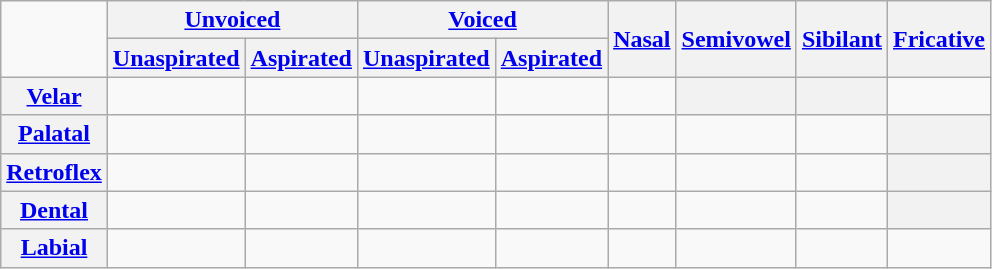<table class="wikitable letters-table letters-violet">
<tr>
<td rowspan=2></td>
<th colspan=2><a href='#'>Unvoiced</a></th>
<th colspan=2><a href='#'>Voiced</a></th>
<th rowspan=2><a href='#'>Nasal</a></th>
<th rowspan=2><a href='#'>Semivowel</a></th>
<th rowspan=2><a href='#'>Sibilant</a></th>
<th rowspan=2><a href='#'>Fricative</a></th>
</tr>
<tr>
<th><a href='#'>Unaspirated</a></th>
<th><a href='#'>Aspirated</a></th>
<th><a href='#'>Unaspirated</a></th>
<th><a href='#'>Aspirated</a></th>
</tr>
<tr>
<th scope=row><a href='#'>Velar</a></th>
<td></td>
<td></td>
<td></td>
<td></td>
<td></td>
<th></th>
<th></th>
<td></td>
</tr>
<tr class=letters-lo>
<th scope=row><a href='#'>Palatal</a></th>
<td></td>
<td></td>
<td></td>
<td></td>
<td></td>
<td></td>
<td></td>
<th></th>
</tr>
<tr>
<th scope=row><a href='#'>Retroflex</a></th>
<td></td>
<td></td>
<td></td>
<td></td>
<td></td>
<td></td>
<td></td>
<th></th>
</tr>
<tr>
<th scope=row><a href='#'>Dental</a></th>
<td></td>
<td></td>
<td></td>
<td></td>
<td></td>
<td></td>
<td></td>
<th></th>
</tr>
<tr>
<th scope=row><a href='#'>Labial</a></th>
<td></td>
<td></td>
<td></td>
<td></td>
<td></td>
<td></td>
<td></td>
<td></td>
</tr>
</table>
